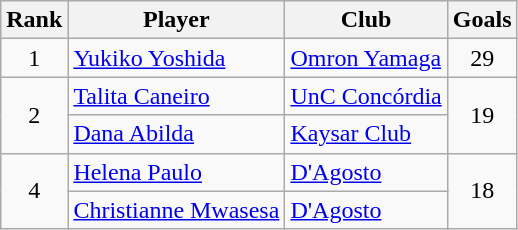<table class="wikitable sortable" style="text-align:center">
<tr>
<th>Rank</th>
<th>Player</th>
<th>Club</th>
<th>Goals</th>
</tr>
<tr>
<td>1</td>
<td align="left"> <a href='#'>Yukiko Yoshida</a></td>
<td align="left"> <a href='#'>Omron Yamaga</a></td>
<td>29</td>
</tr>
<tr>
<td rowspan=2>2</td>
<td align="left"> <a href='#'>Talita Caneiro</a></td>
<td align="left"> <a href='#'>UnC Concórdia</a></td>
<td rowspan=2>19</td>
</tr>
<tr>
<td align="left"> <a href='#'>Dana Abilda</a></td>
<td align="left"> <a href='#'>Kaysar Club</a></td>
</tr>
<tr>
<td rowspan=2>4</td>
<td align="left"> <a href='#'>Helena Paulo</a></td>
<td align="left"> <a href='#'>D'Agosto</a></td>
<td rowspan=2>18</td>
</tr>
<tr>
<td align="left"> <a href='#'>Christianne Mwasesa</a></td>
<td align="left"> <a href='#'>D'Agosto</a></td>
</tr>
</table>
